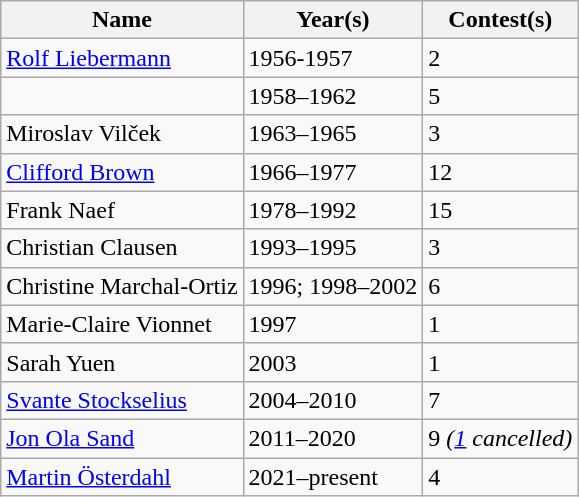<table class="wikitable sortable">
<tr>
<th class="unsortable">Name</th>
<th class="unsortable">Year(s)</th>
<th>Contest(s)</th>
</tr>
<tr>
<td><a href='#'>Rolf Liebermann</a></td>
<td>1956-1957</td>
<td>2</td>
</tr>
<tr>
<td></td>
<td>1958–1962</td>
<td>5</td>
</tr>
<tr>
<td>Miroslav Vilček</td>
<td>1963–1965</td>
<td>3</td>
</tr>
<tr>
<td><a href='#'>Clifford Brown</a></td>
<td>1966–1977</td>
<td>12</td>
</tr>
<tr>
<td>Frank Naef</td>
<td>1978–1992</td>
<td>15</td>
</tr>
<tr>
<td>Christian Clausen</td>
<td>1993–1995</td>
<td>3</td>
</tr>
<tr>
<td>Christine Marchal-Ortiz</td>
<td>1996; 1998–2002</td>
<td>6</td>
</tr>
<tr>
<td>Marie-Claire Vionnet</td>
<td>1997</td>
<td>1</td>
</tr>
<tr>
<td>Sarah Yuen</td>
<td>2003</td>
<td>1</td>
</tr>
<tr>
<td><a href='#'>Svante Stockselius</a></td>
<td>2004–2010</td>
<td>7</td>
</tr>
<tr>
<td><a href='#'>Jon Ola Sand</a></td>
<td>2011–2020</td>
<td>9 <em>(<a href='#'>1</a> cancelled)</em></td>
</tr>
<tr>
<td><a href='#'>Martin Österdahl</a></td>
<td>2021–present</td>
<td>4</td>
</tr>
</table>
